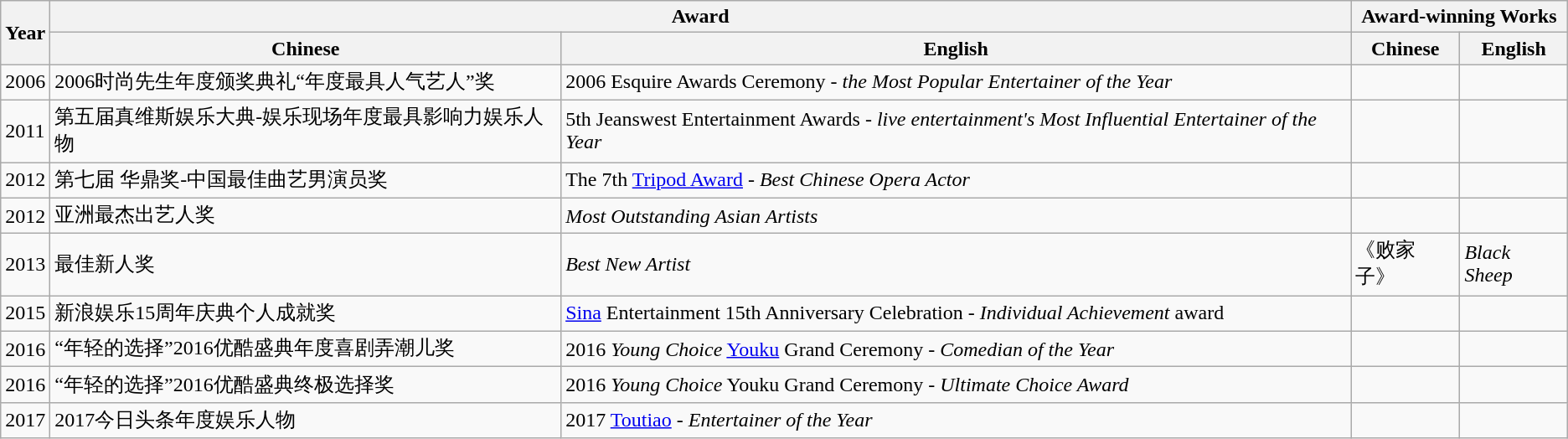<table class="wikitable">
<tr>
<th rowspan="2">Year</th>
<th colspan="2">Award</th>
<th colspan="2">Award-winning Works</th>
</tr>
<tr>
<th>Chinese</th>
<th>English</th>
<th>Chinese</th>
<th>English</th>
</tr>
<tr>
<td>2006</td>
<td>2006时尚先生年度颁奖典礼“年度最具人气艺人”奖</td>
<td>2006 Esquire Awards Ceremony <em>- the Most Popular Entertainer of the Year</em></td>
<td></td>
<td></td>
</tr>
<tr>
<td>2011</td>
<td>第五届真维斯娱乐大典-娱乐现场年度最具影响力娱乐人物</td>
<td>5th Jeanswest Entertainment Awards <em>-</em> <em>live entertainment's Most Influential Entertainer of the Year</em></td>
<td></td>
<td></td>
</tr>
<tr>
<td>2012</td>
<td>第七届    华鼎奖-中国最佳曲艺男演员奖</td>
<td>The 7th <a href='#'>Tripod Award</a> - <em>Best Chinese Opera Actor</em></td>
<td></td>
<td></td>
</tr>
<tr>
<td>2012</td>
<td>亚洲最杰出艺人奖</td>
<td><em>Most Outstanding Asian Artists</em></td>
<td></td>
<td></td>
</tr>
<tr>
<td>2013</td>
<td>最佳新人奖</td>
<td><em>Best New Artist</em></td>
<td>《败家子》</td>
<td><em>Black Sheep</em></td>
</tr>
<tr>
<td>2015</td>
<td>新浪娱乐15周年庆典个人成就奖</td>
<td><a href='#'>Sina</a> Entertainment 15th Anniversary Celebration <em>- Individual Achievement</em> award</td>
<td></td>
<td></td>
</tr>
<tr>
<td>2016</td>
<td>“年轻的选择”2016优酷盛典年度喜剧弄潮儿奖</td>
<td>2016 <em>Young Choice</em> <a href='#'>Youku</a> Grand Ceremony - <em>Comedian of the Year</em></td>
<td></td>
<td></td>
</tr>
<tr>
<td>2016</td>
<td>“年轻的选择”2016优酷盛典终极选择奖</td>
<td>2016 <em>Young Choice</em> Youku Grand Ceremony - <em>Ultimate Choice Award</em></td>
<td></td>
<td></td>
</tr>
<tr>
<td>2017</td>
<td>2017今日头条年度娱乐人物</td>
<td>2017 <a href='#'>Toutiao</a> - <em>Entertainer of the Year</em></td>
<td></td>
<td></td>
</tr>
</table>
